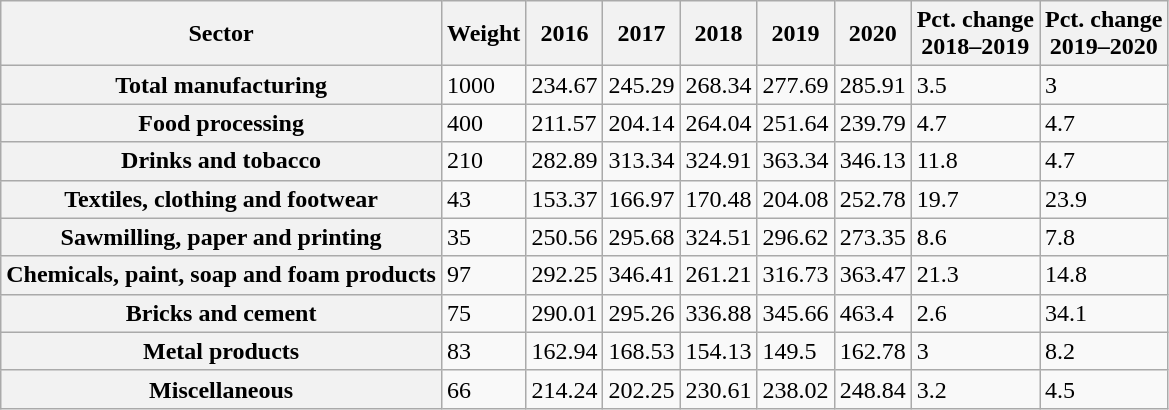<table class="wikitable">
<tr>
<th scope = "col">Sector</th>
<th scope = "col">Weight</th>
<th scope = "col">2016</th>
<th scope = "col">2017</th>
<th scope = "col">2018</th>
<th scope = "col">2019</th>
<th scope = "col">2020</th>
<th scope = "col">Pct. change<br>2018–2019</th>
<th scope = "col">Pct. change<br>2019–2020</th>
</tr>
<tr>
<th scope = "row">Total manufacturing</th>
<td>1000</td>
<td>234.67</td>
<td>245.29</td>
<td>268.34</td>
<td>277.69</td>
<td>285.91</td>
<td>3.5</td>
<td>3</td>
</tr>
<tr>
<th scope = "row">Food processing</th>
<td>400</td>
<td>211.57</td>
<td>204.14</td>
<td>264.04</td>
<td>251.64</td>
<td>239.79</td>
<td>4.7</td>
<td>4.7</td>
</tr>
<tr>
<th scope = "row">Drinks and tobacco</th>
<td>210</td>
<td>282.89</td>
<td>313.34</td>
<td>324.91</td>
<td>363.34</td>
<td>346.13</td>
<td>11.8</td>
<td>4.7</td>
</tr>
<tr>
<th scope = "row">Textiles, clothing and footwear</th>
<td>43</td>
<td>153.37</td>
<td>166.97</td>
<td>170.48</td>
<td>204.08</td>
<td>252.78</td>
<td>19.7</td>
<td>23.9</td>
</tr>
<tr>
<th scope = "row">Sawmilling, paper and printing</th>
<td>35</td>
<td>250.56</td>
<td>295.68</td>
<td>324.51</td>
<td>296.62</td>
<td>273.35</td>
<td>8.6</td>
<td>7.8</td>
</tr>
<tr>
<th scope = "row">Chemicals, paint, soap and foam products</th>
<td>97</td>
<td>292.25</td>
<td>346.41</td>
<td>261.21</td>
<td>316.73</td>
<td>363.47</td>
<td>21.3</td>
<td>14.8</td>
</tr>
<tr>
<th scope = "row">Bricks and cement</th>
<td>75</td>
<td>290.01</td>
<td>295.26</td>
<td>336.88</td>
<td>345.66</td>
<td>463.4</td>
<td>2.6</td>
<td>34.1</td>
</tr>
<tr>
<th scope = "row">Metal products</th>
<td>83</td>
<td>162.94</td>
<td>168.53</td>
<td>154.13</td>
<td>149.5</td>
<td>162.78</td>
<td>3</td>
<td>8.2</td>
</tr>
<tr>
<th scope = "row">Miscellaneous</th>
<td>66</td>
<td>214.24</td>
<td>202.25</td>
<td>230.61</td>
<td>238.02</td>
<td>248.84</td>
<td>3.2</td>
<td>4.5</td>
</tr>
</table>
